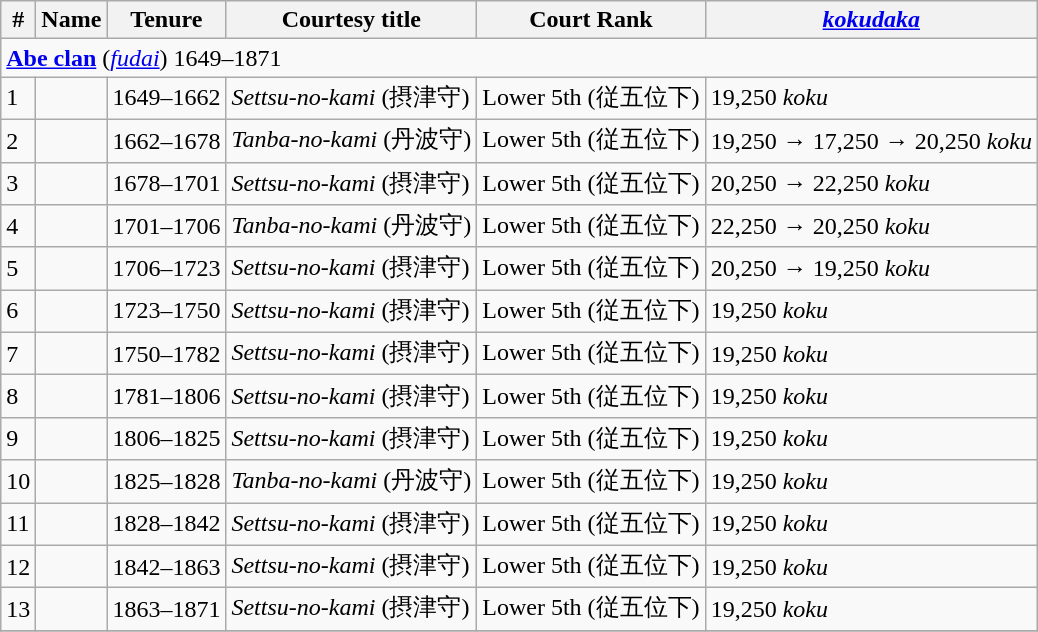<table class=wikitable>
<tr>
<th>#</th>
<th>Name</th>
<th>Tenure</th>
<th>Courtesy title</th>
<th>Court Rank</th>
<th><em><a href='#'>kokudaka</a></em></th>
</tr>
<tr>
<td colspan=6> <strong><a href='#'>Abe clan</a></strong> (<em><a href='#'>fudai</a></em>) 1649–1871</td>
</tr>
<tr>
<td>1</td>
<td></td>
<td>1649–1662</td>
<td><em>Settsu-no-kami</em> (摂津守)</td>
<td>Lower 5th (従五位下)</td>
<td>19,250 <em>koku</em></td>
</tr>
<tr>
<td>2</td>
<td></td>
<td>1662–1678</td>
<td><em>Tanba-no-kami</em> (丹波守)</td>
<td>Lower 5th (従五位下)</td>
<td>19,250 → 17,250 → 20,250 <em>koku</em></td>
</tr>
<tr>
<td>3</td>
<td></td>
<td>1678–1701</td>
<td><em>Settsu-no-kami</em> (摂津守)</td>
<td>Lower 5th (従五位下)</td>
<td>20,250 → 22,250  <em>koku</em></td>
</tr>
<tr>
<td>4</td>
<td></td>
<td>1701–1706</td>
<td><em>Tanba-no-kami</em> (丹波守)</td>
<td>Lower 5th (従五位下)</td>
<td>22,250 → 20,250 <em>koku</em></td>
</tr>
<tr>
<td>5</td>
<td></td>
<td>1706–1723</td>
<td><em>Settsu-no-kami</em> (摂津守)</td>
<td>Lower 5th (従五位下)</td>
<td>20,250 → 19,250 <em>koku</em></td>
</tr>
<tr>
<td>6</td>
<td></td>
<td>1723–1750</td>
<td><em>Settsu-no-kami</em> (摂津守)</td>
<td>Lower 5th  (従五位下)</td>
<td>19,250 <em>koku</em></td>
</tr>
<tr>
<td>7</td>
<td></td>
<td>1750–1782</td>
<td><em>Settsu-no-kami</em> (摂津守)</td>
<td>Lower 5th (従五位下)</td>
<td>19,250 <em>koku</em></td>
</tr>
<tr>
<td>8</td>
<td></td>
<td>1781–1806</td>
<td><em>Settsu-no-kami</em> (摂津守)</td>
<td>Lower 5th (従五位下)</td>
<td>19,250 <em>koku</em></td>
</tr>
<tr>
<td>9</td>
<td></td>
<td>1806–1825</td>
<td><em>Settsu-no-kami</em> (摂津守)</td>
<td>Lower 5th (従五位下)</td>
<td>19,250 <em>koku</em></td>
</tr>
<tr>
<td>10</td>
<td></td>
<td>1825–1828</td>
<td><em>Tanba-no-kami</em> (丹波守)</td>
<td>Lower 5th  (従五位下)</td>
<td>19,250 <em>koku</em></td>
</tr>
<tr>
<td>11</td>
<td></td>
<td>1828–1842</td>
<td><em>Settsu-no-kami</em> (摂津守)</td>
<td>Lower 5th (従五位下)</td>
<td>19,250 <em>koku</em></td>
</tr>
<tr>
<td>12</td>
<td></td>
<td>1842–1863</td>
<td><em>Settsu-no-kami</em> (摂津守)</td>
<td>Lower 5th  (従五位下)</td>
<td>19,250 <em>koku</em></td>
</tr>
<tr>
<td>13</td>
<td></td>
<td>1863–1871</td>
<td><em>Settsu-no-kami</em> (摂津守)</td>
<td>Lower 5th  (従五位下)</td>
<td>19,250 <em>koku</em></td>
</tr>
<tr>
</tr>
</table>
